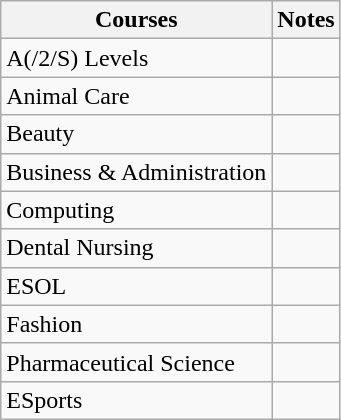<table class="wikitable sortable">
<tr>
<th>Courses</th>
<th>Notes</th>
</tr>
<tr>
<td>A(/2/S) Levels</td>
<td></td>
</tr>
<tr>
<td>Animal Care</td>
<td></td>
</tr>
<tr>
<td>Beauty</td>
<td></td>
</tr>
<tr>
<td>Business & Administration</td>
<td></td>
</tr>
<tr>
<td>Computing</td>
<td></td>
</tr>
<tr>
<td>Dental Nursing</td>
<td></td>
</tr>
<tr>
<td>ESOL</td>
<td></td>
</tr>
<tr>
<td>Fashion</td>
<td></td>
</tr>
<tr>
<td>Pharmaceutical Science</td>
<td></td>
</tr>
<tr>
<td>ESports</td>
<td></td>
</tr>
</table>
